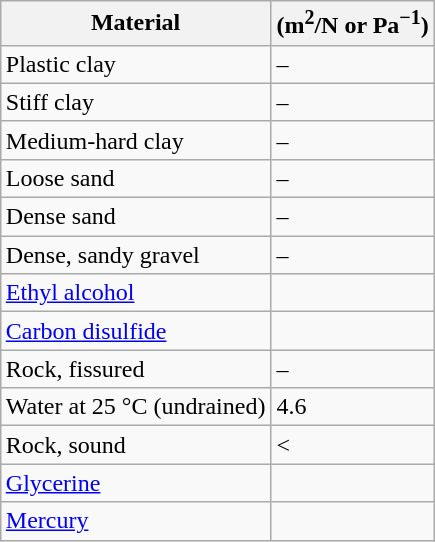<table class="wikitable" align="right">
<tr>
<th>Material</th>
<th><em></em> (m<sup>2</sup>/N or Pa<sup>−1</sup>)</th>
</tr>
<tr>
<td>Plastic clay</td>
<td> – </td>
</tr>
<tr>
<td>Stiff clay</td>
<td> – </td>
</tr>
<tr>
<td>Medium-hard clay</td>
<td> – </td>
</tr>
<tr>
<td>Loose sand</td>
<td> – </td>
</tr>
<tr>
<td>Dense sand</td>
<td> – </td>
</tr>
<tr>
<td>Dense, sandy gravel</td>
<td> – </td>
</tr>
<tr>
<td><a href='#'>Ethyl alcohol</a></td>
<td></td>
</tr>
<tr>
<td><a href='#'>Carbon disulfide</a></td>
<td></td>
</tr>
<tr>
<td>Rock, fissured</td>
<td> – </td>
</tr>
<tr>
<td>Water at 25 °C (undrained)</td>
<td>4.6</td>
</tr>
<tr>
<td>Rock, sound</td>
<td>< </td>
</tr>
<tr>
<td><a href='#'>Glycerine</a></td>
<td></td>
</tr>
<tr>
<td><a href='#'>Mercury</a></td>
<td></td>
</tr>
</table>
